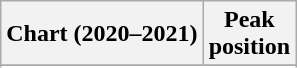<table class="wikitable sortable plainrowheaders" style="text-align:center">
<tr>
<th scope="col">Chart (2020–2021)</th>
<th scope="col">Peak<br>position</th>
</tr>
<tr>
</tr>
<tr>
</tr>
<tr>
</tr>
</table>
